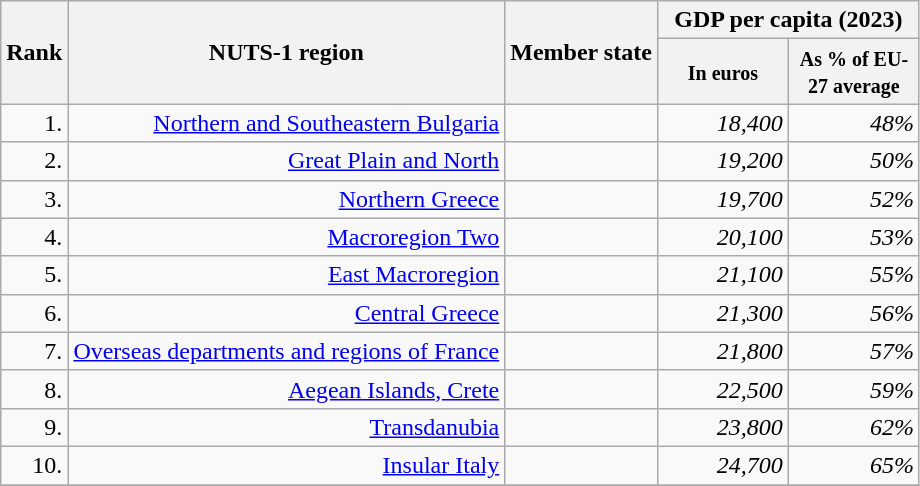<table class="wikitable">
<tr style="background:#efefef;">
<th rowspan=2>Rank</th>
<th rowspan=2>NUTS-1 region</th>
<th rowspan=2>Member state</th>
<th colspan=2>GDP per capita (2023)</th>
</tr>
<tr style="background:#efefef;">
<th style="width:5em;"><small>In euros</small></th>
<th style="width:5em;"><small>As % of EU-27 average</small></th>
</tr>
<tr style="text-align:right;">
<td>1.</td>
<td><a href='#'>Northern and Southeastern Bulgaria</a></td>
<td align=left><small></small></td>
<td><em>18,400</em></td>
<td><em>48%</em></td>
</tr>
<tr style="text-align:right;">
<td>2.</td>
<td><a href='#'>Great Plain and North</a></td>
<td align=left><small></small></td>
<td><em>19,200</em></td>
<td><em>50%</em></td>
</tr>
<tr style="text-align:right;">
<td>3.</td>
<td><a href='#'>Northern Greece</a></td>
<td align=left><small></small></td>
<td><em>19,700</em></td>
<td><em>52%</em></td>
</tr>
<tr style="text-align:right;">
<td>4.</td>
<td><a href='#'>Macroregion Two</a></td>
<td align=left><small></small></td>
<td><em>20,100</em></td>
<td><em>53%</em></td>
</tr>
<tr style="text-align:right;">
<td>5.</td>
<td><a href='#'>East Macroregion</a></td>
<td align=left><small></small></td>
<td><em>21,100</em></td>
<td><em>55%</em></td>
</tr>
<tr style="text-align:right;">
<td>6.</td>
<td><a href='#'>Central Greece</a></td>
<td align=left><small></small></td>
<td><em>21,300</em></td>
<td><em>56%</em></td>
</tr>
<tr style="text-align:right;">
<td>7.</td>
<td><a href='#'>Overseas departments and regions of France</a></td>
<td align=left><small></small></td>
<td><em>21,800</em></td>
<td><em>57%</em></td>
</tr>
<tr style="text-align:right;">
<td>8.</td>
<td><a href='#'>Aegean Islands, Crete</a></td>
<td align=left><small></small></td>
<td><em>22,500</em></td>
<td><em>59%</em></td>
</tr>
<tr style="text-align:right;">
<td>9.</td>
<td><a href='#'>Transdanubia</a></td>
<td align=left><small></small></td>
<td><em>23,800</em></td>
<td><em>62%</em></td>
</tr>
<tr style="text-align:right;">
<td>10.</td>
<td><a href='#'>Insular Italy</a></td>
<td align=left><small></small></td>
<td><em>24,700</em></td>
<td><em>65%</em></td>
</tr>
<tr style="text-align:right;">
</tr>
</table>
